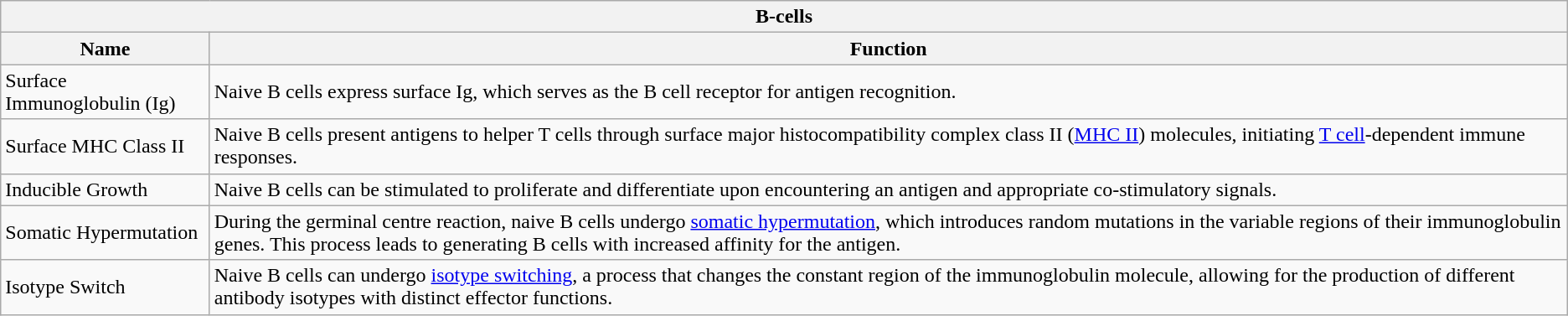<table class="wikitable">
<tr>
<th colspan="2">B-cells</th>
</tr>
<tr>
<th>Name</th>
<th>Function</th>
</tr>
<tr>
<td>Surface Immunoglobulin (Ig)</td>
<td>Naive B cells express surface Ig, which serves as the B cell receptor for antigen recognition.</td>
</tr>
<tr>
<td>Surface MHC Class II</td>
<td>Naive B cells present antigens to helper T cells through surface major histocompatibility complex class II (<a href='#'>MHC II</a>) molecules, initiating <a href='#'>T cell</a>-dependent immune responses.</td>
</tr>
<tr>
<td>Inducible Growth</td>
<td>Naive B cells can be stimulated to proliferate and differentiate upon encountering an antigen and appropriate co-stimulatory signals.</td>
</tr>
<tr>
<td>Somatic Hypermutation</td>
<td>During the germinal centre reaction, naive B cells undergo <a href='#'>somatic hypermutation</a>, which introduces random mutations in the variable regions of their immunoglobulin genes. This process leads to generating B cells with increased affinity for the antigen.</td>
</tr>
<tr>
<td>Isotype Switch</td>
<td>Naive B cells can undergo <a href='#'>isotype switching</a>, a process that changes the constant region of the immunoglobulin molecule, allowing for the production of different antibody isotypes with distinct effector functions.</td>
</tr>
</table>
